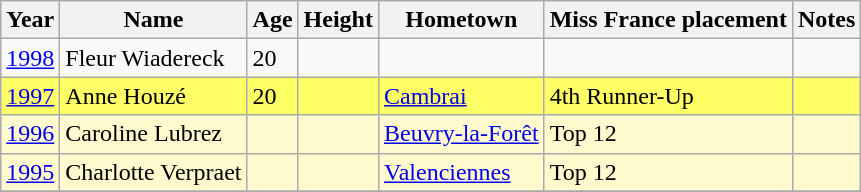<table class="wikitable sortable">
<tr>
<th>Year</th>
<th>Name</th>
<th>Age</th>
<th>Height</th>
<th>Hometown</th>
<th>Miss France placement</th>
<th>Notes</th>
</tr>
<tr>
<td><a href='#'>1998</a></td>
<td>Fleur Wiadereck</td>
<td>20</td>
<td></td>
<td></td>
<td></td>
<td></td>
</tr>
<tr bgcolor=#FFFF66>
<td><a href='#'>1997</a></td>
<td>Anne Houzé</td>
<td>20</td>
<td></td>
<td><a href='#'>Cambrai</a></td>
<td>4th Runner-Up</td>
<td></td>
</tr>
<tr bgcolor=#FFFACD>
<td><a href='#'>1996</a></td>
<td>Caroline Lubrez</td>
<td></td>
<td></td>
<td><a href='#'>Beuvry-la-Forêt</a></td>
<td>Top 12</td>
<td></td>
</tr>
<tr bgcolor=#FFFACD>
<td><a href='#'>1995</a></td>
<td>Charlotte Verpraet</td>
<td></td>
<td></td>
<td><a href='#'>Valenciennes</a></td>
<td>Top 12</td>
<td></td>
</tr>
<tr>
</tr>
</table>
